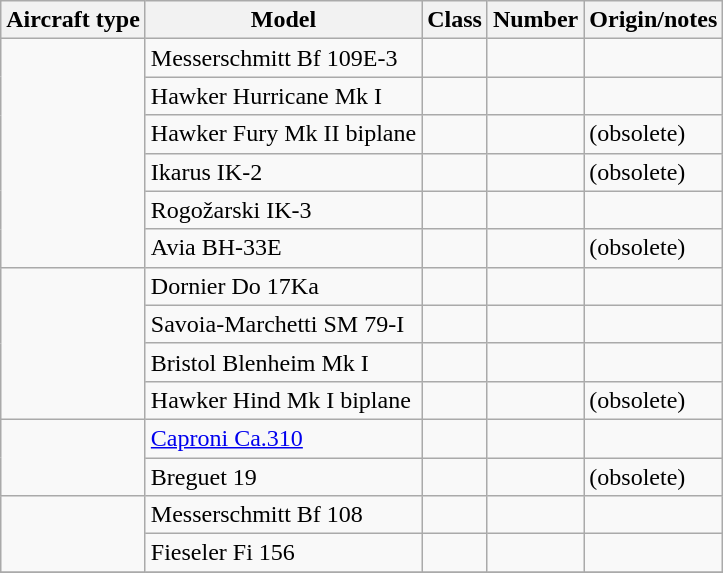<table class="wikitable">
<tr>
<th scope="col">Aircraft type</th>
<th scope="col">Model</th>
<th scope="col">Class</th>
<th scope="col">Number</th>
<th scope="col">Origin/notes</th>
</tr>
<tr>
<td rowspan=6></td>
<td>Messerschmitt Bf 109E-3</td>
<td></td>
<td></td>
<td></td>
</tr>
<tr>
<td>Hawker Hurricane Mk I</td>
<td></td>
<td></td>
<td></td>
</tr>
<tr>
<td>Hawker Fury Mk II biplane</td>
<td></td>
<td></td>
<td> (obsolete)</td>
</tr>
<tr>
<td>Ikarus IK-2</td>
<td></td>
<td></td>
<td> (obsolete)</td>
</tr>
<tr>
<td>Rogožarski IK-3</td>
<td></td>
<td></td>
<td></td>
</tr>
<tr>
<td>Avia BH-33E</td>
<td></td>
<td></td>
<td> (obsolete)</td>
</tr>
<tr>
<td rowspan=4></td>
<td>Dornier Do 17Ka</td>
<td></td>
<td></td>
<td></td>
</tr>
<tr>
<td>Savoia-Marchetti SM 79-I</td>
<td></td>
<td></td>
<td></td>
</tr>
<tr>
<td>Bristol Blenheim Mk I</td>
<td></td>
<td></td>
<td></td>
</tr>
<tr>
<td>Hawker Hind Mk I biplane</td>
<td></td>
<td></td>
<td> (obsolete)</td>
</tr>
<tr>
<td rowspan=2></td>
<td><a href='#'>Caproni Ca.310</a></td>
<td></td>
<td></td>
<td></td>
</tr>
<tr>
<td>Breguet 19</td>
<td></td>
<td></td>
<td> (obsolete)</td>
</tr>
<tr>
<td rowspan=2></td>
<td>Messerschmitt Bf 108</td>
<td></td>
<td></td>
<td></td>
</tr>
<tr>
<td>Fieseler Fi 156</td>
<td></td>
<td></td>
<td></td>
</tr>
<tr>
</tr>
</table>
